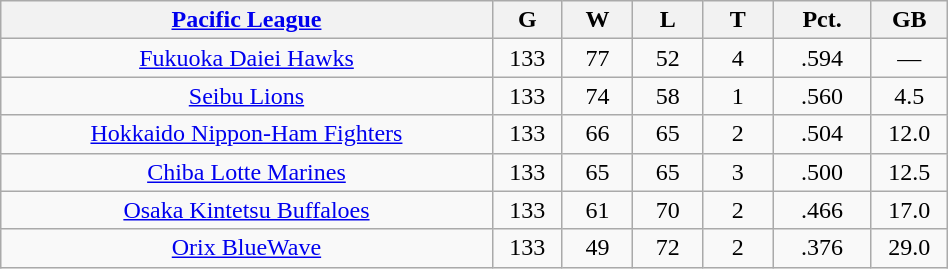<table class="wikitable" width="50%" style="text-align:center;">
<tr>
<th width="35%"><a href='#'>Pacific League</a></th>
<th width="5%">G</th>
<th width="5%">W</th>
<th width="5%">L</th>
<th width="5%">T</th>
<th width="7%">Pct.</th>
<th width="5%">GB</th>
</tr>
<tr align=center>
<td><a href='#'>Fukuoka Daiei Hawks</a></td>
<td>133</td>
<td>77</td>
<td>52</td>
<td>4</td>
<td>.594</td>
<td>—</td>
</tr>
<tr align=center>
<td><a href='#'>Seibu Lions</a></td>
<td>133</td>
<td>74</td>
<td>58</td>
<td>1</td>
<td>.560</td>
<td>4.5</td>
</tr>
<tr align=center>
<td><a href='#'>Hokkaido Nippon-Ham Fighters</a></td>
<td>133</td>
<td>66</td>
<td>65</td>
<td>2</td>
<td>.504</td>
<td>12.0</td>
</tr>
<tr align=center>
<td><a href='#'>Chiba Lotte Marines</a></td>
<td>133</td>
<td>65</td>
<td>65</td>
<td>3</td>
<td>.500</td>
<td>12.5</td>
</tr>
<tr align=center>
<td><a href='#'>Osaka Kintetsu Buffaloes</a></td>
<td>133</td>
<td>61</td>
<td>70</td>
<td>2</td>
<td>.466</td>
<td>17.0</td>
</tr>
<tr align=center>
<td><a href='#'>Orix BlueWave</a></td>
<td>133</td>
<td>49</td>
<td>72</td>
<td>2</td>
<td>.376</td>
<td>29.0</td>
</tr>
</table>
